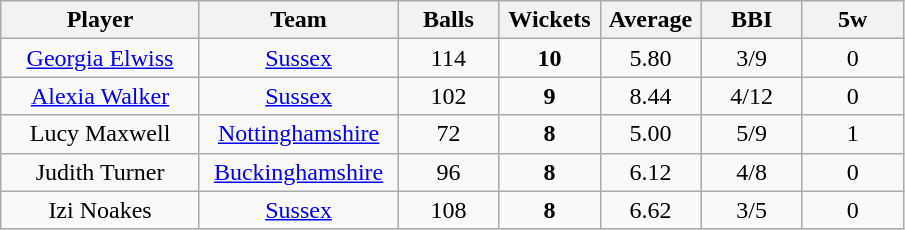<table class="wikitable" style="text-align:center">
<tr>
<th width=125>Player</th>
<th width=125>Team</th>
<th width=60>Balls</th>
<th width=60>Wickets</th>
<th width=60>Average</th>
<th width=60>BBI</th>
<th width=60>5w</th>
</tr>
<tr>
<td><a href='#'>Georgia Elwiss</a></td>
<td><a href='#'>Sussex</a></td>
<td>114</td>
<td><strong>10</strong></td>
<td>5.80</td>
<td>3/9</td>
<td>0</td>
</tr>
<tr>
<td><a href='#'>Alexia Walker</a></td>
<td><a href='#'>Sussex</a></td>
<td>102</td>
<td><strong>9</strong></td>
<td>8.44</td>
<td>4/12</td>
<td>0</td>
</tr>
<tr>
<td>Lucy Maxwell</td>
<td><a href='#'>Nottinghamshire</a></td>
<td>72</td>
<td><strong>8</strong></td>
<td>5.00</td>
<td>5/9</td>
<td>1</td>
</tr>
<tr>
<td>Judith Turner</td>
<td><a href='#'>Buckinghamshire</a></td>
<td>96</td>
<td><strong>8</strong></td>
<td>6.12</td>
<td>4/8</td>
<td>0</td>
</tr>
<tr>
<td>Izi Noakes</td>
<td><a href='#'>Sussex</a></td>
<td>108</td>
<td><strong>8</strong></td>
<td>6.62</td>
<td>3/5</td>
<td>0</td>
</tr>
</table>
